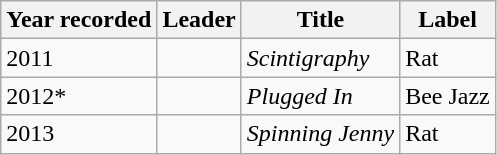<table class="wikitable sortable">
<tr>
<th>Year recorded</th>
<th>Leader</th>
<th>Title</th>
<th>Label</th>
</tr>
<tr>
<td>2011</td>
<td></td>
<td><em>Scintigraphy</em></td>
<td>Rat</td>
</tr>
<tr>
<td>2012*</td>
<td></td>
<td><em>Plugged In</em></td>
<td>Bee Jazz</td>
</tr>
<tr>
<td>2013</td>
<td></td>
<td><em>Spinning Jenny</em></td>
<td>Rat</td>
</tr>
</table>
